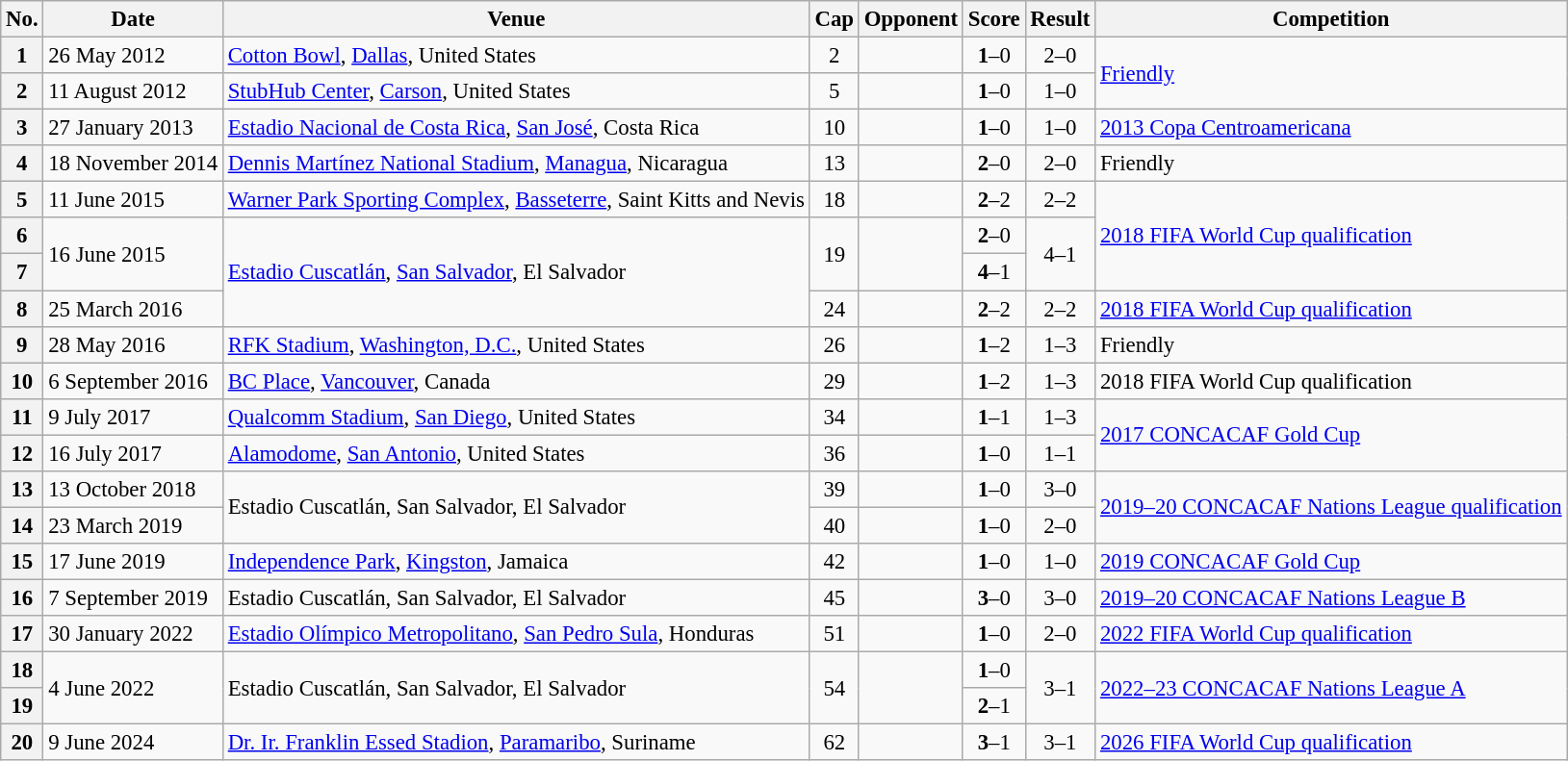<table class="wikitable" style="font-size:95%;">
<tr>
<th scope=col>No.</th>
<th scope=col data-sort-type=date>Date</th>
<th scope=col>Venue</th>
<th scope=col>Cap</th>
<th scope=col>Opponent</th>
<th scope=col>Score</th>
<th scope=col>Result</th>
<th scope=col>Competition</th>
</tr>
<tr>
<th scope=row>1</th>
<td>26 May 2012</td>
<td><a href='#'>Cotton Bowl</a>, <a href='#'>Dallas</a>, United States</td>
<td align=center>2</td>
<td></td>
<td align=center><strong>1</strong>–0</td>
<td align=center>2–0</td>
<td rowspan=2><a href='#'>Friendly</a></td>
</tr>
<tr>
<th scope=row>2</th>
<td>11 August 2012</td>
<td><a href='#'>StubHub Center</a>, <a href='#'>Carson</a>, United States</td>
<td align=center>5</td>
<td></td>
<td align=center><strong>1</strong>–0</td>
<td align=center>1–0</td>
</tr>
<tr>
<th scope=row>3</th>
<td>27 January 2013</td>
<td><a href='#'>Estadio Nacional de Costa Rica</a>, <a href='#'>San José</a>, Costa Rica</td>
<td align=center>10</td>
<td></td>
<td align=center><strong>1</strong>–0</td>
<td align=center>1–0</td>
<td><a href='#'>2013 Copa Centroamericana</a></td>
</tr>
<tr>
<th scope=row>4</th>
<td>18 November 2014</td>
<td><a href='#'>Dennis Martínez National Stadium</a>, <a href='#'>Managua</a>, Nicaragua</td>
<td align=center>13</td>
<td></td>
<td align=center><strong>2</strong>–0</td>
<td align=center>2–0</td>
<td>Friendly</td>
</tr>
<tr>
<th scope=row>5</th>
<td>11 June 2015</td>
<td><a href='#'>Warner Park Sporting Complex</a>, <a href='#'>Basseterre</a>, Saint Kitts and Nevis</td>
<td align=center>18</td>
<td></td>
<td align=center><strong>2</strong>–2</td>
<td align=center>2–2</td>
<td rowspan=3><a href='#'>2018 FIFA World Cup qualification</a></td>
</tr>
<tr>
<th scope=row>6</th>
<td rowspan=2>16 June 2015</td>
<td rowspan=3><a href='#'>Estadio Cuscatlán</a>, <a href='#'>San Salvador</a>, El Salvador</td>
<td rowspan=2 align=center>19</td>
<td rowspan=2></td>
<td align=center><strong>2</strong>–0</td>
<td rowspan=2 align=center>4–1</td>
</tr>
<tr>
<th scope=row>7</th>
<td align=center><strong>4</strong>–1</td>
</tr>
<tr>
<th scope=row>8</th>
<td>25 March 2016</td>
<td align=center>24</td>
<td></td>
<td align=center><strong>2</strong>–2</td>
<td align=center>2–2</td>
<td><a href='#'>2018 FIFA World Cup qualification</a></td>
</tr>
<tr>
<th scope=row>9</th>
<td>28 May 2016</td>
<td><a href='#'>RFK Stadium</a>, <a href='#'>Washington, D.C.</a>, United States</td>
<td align=center>26</td>
<td></td>
<td align=center><strong>1</strong>–2</td>
<td align=center>1–3</td>
<td>Friendly</td>
</tr>
<tr>
<th scope=row>10</th>
<td>6 September 2016</td>
<td><a href='#'>BC Place</a>, <a href='#'>Vancouver</a>, Canada</td>
<td align=center>29</td>
<td></td>
<td align=center><strong>1</strong>–2</td>
<td align=center>1–3</td>
<td>2018 FIFA World Cup qualification</td>
</tr>
<tr>
<th scope=row>11</th>
<td>9 July 2017</td>
<td><a href='#'>Qualcomm Stadium</a>, <a href='#'>San Diego</a>, United States</td>
<td align=center>34</td>
<td></td>
<td align=center><strong>1</strong>–1</td>
<td align=center>1–3</td>
<td rowspan=2><a href='#'>2017 CONCACAF Gold Cup</a></td>
</tr>
<tr>
<th scope=row>12</th>
<td>16 July 2017</td>
<td><a href='#'>Alamodome</a>, <a href='#'>San Antonio</a>, United States</td>
<td align=center>36</td>
<td></td>
<td align=center><strong>1</strong>–0</td>
<td align=center>1–1</td>
</tr>
<tr>
<th scope=row>13</th>
<td>13 October 2018</td>
<td rowspan=2>Estadio Cuscatlán, San Salvador, El Salvador</td>
<td align=center>39</td>
<td></td>
<td align=center><strong>1</strong>–0</td>
<td align=center>3–0</td>
<td rowspan=2><a href='#'>2019–20 CONCACAF Nations League qualification</a></td>
</tr>
<tr>
<th scope=row>14</th>
<td>23 March 2019</td>
<td align=center>40</td>
<td></td>
<td align=center><strong>1</strong>–0</td>
<td align=center>2–0</td>
</tr>
<tr>
<th scope=row>15</th>
<td>17 June 2019</td>
<td><a href='#'>Independence Park</a>, <a href='#'>Kingston</a>, Jamaica</td>
<td align=center>42</td>
<td></td>
<td align=center><strong>1</strong>–0</td>
<td align=center>1–0</td>
<td><a href='#'>2019 CONCACAF Gold Cup</a></td>
</tr>
<tr>
<th scope=row>16</th>
<td>7 September 2019</td>
<td>Estadio Cuscatlán, San Salvador, El Salvador</td>
<td align=center>45</td>
<td></td>
<td align=center><strong>3</strong>–0</td>
<td align=center>3–0</td>
<td><a href='#'>2019–20 CONCACAF Nations League B</a></td>
</tr>
<tr>
<th scope=row>17</th>
<td>30 January 2022</td>
<td><a href='#'>Estadio Olímpico Metropolitano</a>, <a href='#'>San Pedro Sula</a>, Honduras</td>
<td align=center>51</td>
<td></td>
<td align=center><strong>1</strong>–0</td>
<td align=center>2–0</td>
<td><a href='#'>2022 FIFA World Cup qualification</a></td>
</tr>
<tr>
<th scope=row>18</th>
<td rowspan=2>4 June 2022</td>
<td rowspan=2>Estadio Cuscatlán, San Salvador, El Salvador</td>
<td rowspan=2 align=center>54</td>
<td rowspan=2></td>
<td align=center><strong>1</strong>–0</td>
<td rowspan=2 align=center>3–1</td>
<td rowspan=2><a href='#'>2022–23 CONCACAF Nations League A</a></td>
</tr>
<tr>
<th scope=row>19</th>
<td align=center><strong>2</strong>–1</td>
</tr>
<tr>
<th scope=row>20</th>
<td>9 June 2024</td>
<td><a href='#'>Dr. Ir. Franklin Essed Stadion</a>, <a href='#'>Paramaribo</a>, Suriname</td>
<td align=center>62</td>
<td></td>
<td align=center><strong>3</strong>–1</td>
<td align=center>3–1</td>
<td><a href='#'>2026 FIFA World Cup qualification</a></td>
</tr>
</table>
